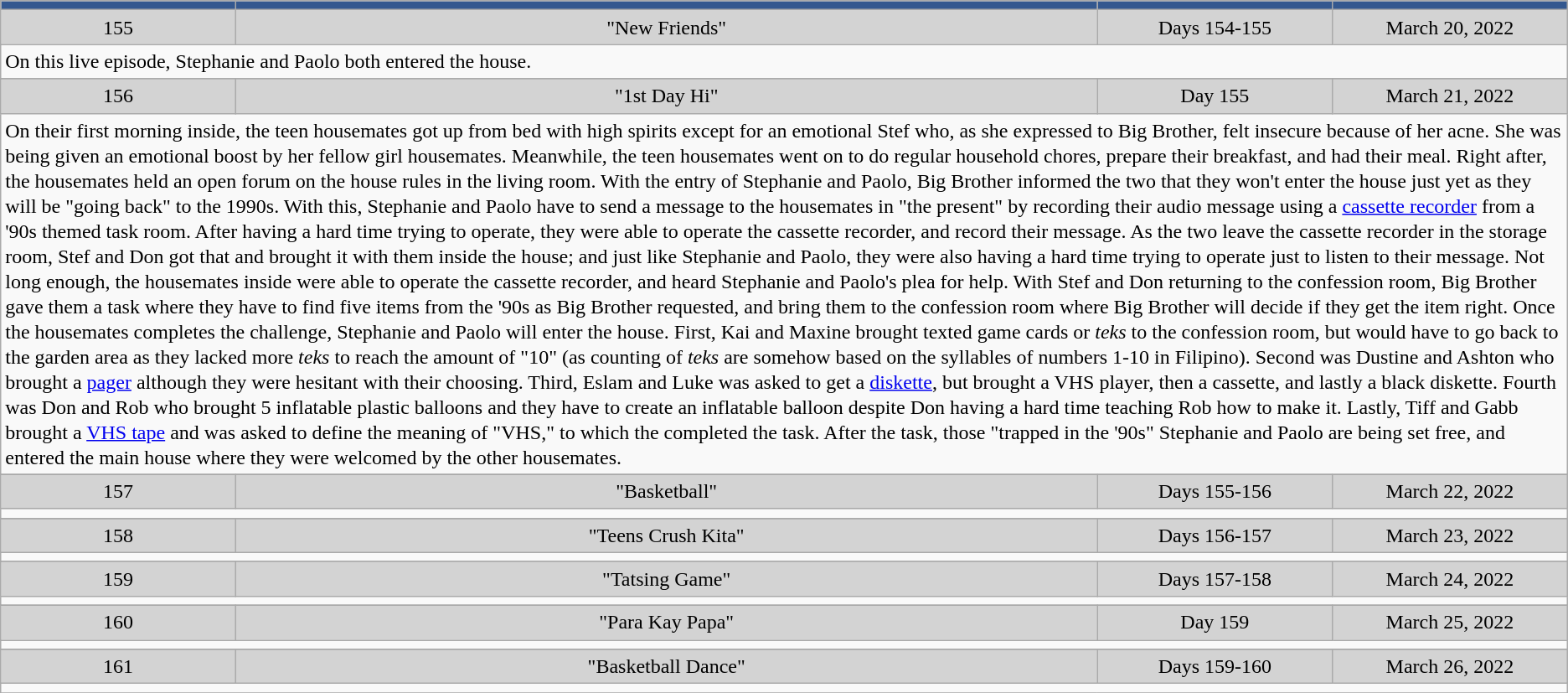<table class="wikitable sortable" style="font-size:100%; line-height:20px; text-align:center">
<tr>
<th width="15%" style="background:#34588F"></th>
<th width="55%" style="background:#34588F"></th>
<th width="15%" style="background:#34588F"></th>
<th width="15%" style="background:#34588F"></th>
</tr>
<tr style="background:lightgrey;">
<td>155</td>
<td>"New Friends"</td>
<td>Days 154-155</td>
<td>March 20, 2022</td>
</tr>
<tr>
<td colspan="4" align="left">On this live episode, Stephanie and Paolo both entered the house.</td>
</tr>
<tr>
</tr>
<tr style="background:lightgrey;">
<td>156</td>
<td>"1st Day Hi"</td>
<td>Day 155</td>
<td>March 21, 2022</td>
</tr>
<tr>
<td colspan="4" align="left">On their first morning inside, the teen housemates got up from bed with high spirits except for an emotional Stef who, as she expressed to Big Brother, felt insecure because of her acne. She was being given an emotional boost by her fellow girl housemates. Meanwhile, the teen housemates went on to do regular household chores, prepare their breakfast, and had their meal. Right after, the housemates held an open forum on the house rules in the living room. With the entry of Stephanie and Paolo, Big Brother informed the two that they won't enter the house just yet as they will be "going back" to the 1990s. With this, Stephanie and Paolo have to send a message to the housemates in "the present" by recording their audio message using a <a href='#'>cassette recorder</a> from a '90s themed task room. After having a hard time trying to operate, they were able to operate the cassette recorder, and record their message. As the two leave the cassette recorder in the storage room, Stef and Don got that and brought it with them inside the house; and just like Stephanie and Paolo, they were also having a hard time trying to operate just to listen to their message. Not long enough, the housemates inside were able to operate the cassette recorder, and heard Stephanie and Paolo's plea for help. With Stef and Don returning to the confession room, Big Brother gave them a task where they have to find five items from the '90s as Big Brother requested, and bring them to the confession room where Big Brother will decide if they get the item right. Once the housemates completes the challenge, Stephanie and Paolo will enter the house. First, Kai and Maxine brought texted game cards or <em>teks</em> to the confession room, but would have to go back to the garden area as they lacked more <em>teks</em> to reach the amount of "10" (as counting of <em>teks</em> are somehow based on the syllables of numbers 1-10 in Filipino). Second was Dustine and Ashton who brought a <a href='#'>pager</a> although they were hesitant with their choosing. Third, Eslam and Luke was asked to get a <a href='#'>diskette</a>, but brought a VHS player, then a cassette, and lastly a black diskette. Fourth was Don and Rob who brought 5 inflatable plastic balloons and they have to create an inflatable balloon despite Don having a hard time teaching Rob how to make it. Lastly, Tiff and Gabb brought a <a href='#'>VHS tape</a> and was asked to define the meaning of "VHS," to which the completed the task. After the task, those "trapped in the '90s" Stephanie and Paolo are being set free, and entered the main house where they were welcomed by the other housemates.</td>
</tr>
<tr>
</tr>
<tr style="background:lightgrey;">
<td>157</td>
<td>"Basketball"</td>
<td>Days 155-156</td>
<td>March 22, 2022</td>
</tr>
<tr>
<td colspan="4" align="left"></td>
</tr>
<tr>
</tr>
<tr style="background:lightgrey;">
<td>158</td>
<td>"Teens Crush Kita"</td>
<td>Days 156-157</td>
<td>March 23, 2022</td>
</tr>
<tr>
<td colspan="4" align="left"></td>
</tr>
<tr>
</tr>
<tr style="background:lightgrey;">
<td>159</td>
<td>"Tatsing Game"</td>
<td>Days 157-158</td>
<td>March 24, 2022</td>
</tr>
<tr>
<td colspan="4" align="left"></td>
</tr>
<tr>
</tr>
<tr style="background:lightgrey;">
<td>160</td>
<td>"Para Kay Papa"</td>
<td>Day 159</td>
<td>March 25, 2022</td>
</tr>
<tr>
<td colspan="4" align="left"></td>
</tr>
<tr>
</tr>
<tr style="background:lightgrey;">
<td>161</td>
<td>"Basketball Dance"</td>
<td>Days 159-160</td>
<td>March 26, 2022</td>
</tr>
<tr>
<td colspan="4" align="left"></td>
</tr>
<tr>
</tr>
</table>
